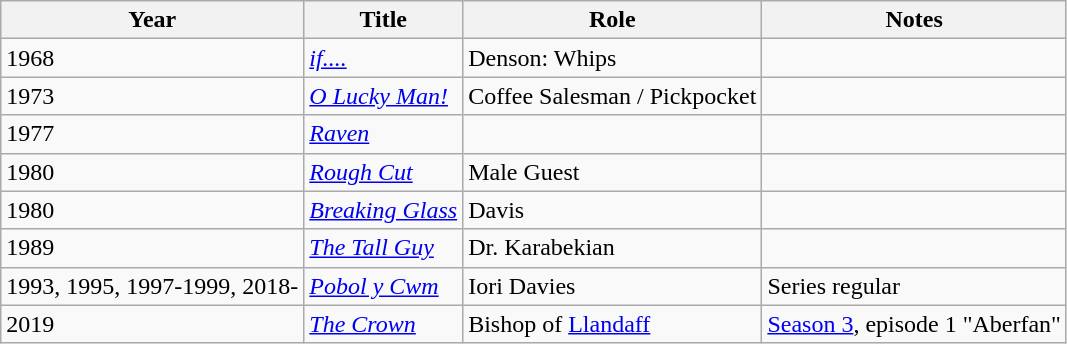<table class="wikitable">
<tr>
<th>Year</th>
<th>Title</th>
<th>Role</th>
<th>Notes</th>
</tr>
<tr>
<td>1968</td>
<td><em><a href='#'>if....</a></em></td>
<td>Denson: Whips</td>
<td></td>
</tr>
<tr>
<td>1973</td>
<td><em><a href='#'>O Lucky Man!</a></em></td>
<td>Coffee Salesman / Pickpocket</td>
<td></td>
</tr>
<tr>
<td>1977</td>
<td><em><a href='#'>Raven</a></em></td>
<td></td>
<td></td>
</tr>
<tr>
<td>1980</td>
<td><em><a href='#'>Rough Cut</a></em></td>
<td>Male Guest</td>
<td></td>
</tr>
<tr>
<td>1980</td>
<td><em><a href='#'>Breaking Glass</a></em></td>
<td>Davis</td>
<td></td>
</tr>
<tr>
<td>1989</td>
<td><em><a href='#'>The Tall Guy</a></em></td>
<td>Dr. Karabekian</td>
<td></td>
</tr>
<tr>
<td>1993, 1995, 1997-1999, 2018-</td>
<td><em><a href='#'>Pobol y Cwm</a></em></td>
<td>Iori Davies</td>
<td>Series regular</td>
</tr>
<tr>
<td>2019</td>
<td><em><a href='#'>The Crown</a></em></td>
<td>Bishop of <a href='#'>Llandaff</a></td>
<td><a href='#'>Season 3</a>, episode 1 "Aberfan"</td>
</tr>
</table>
